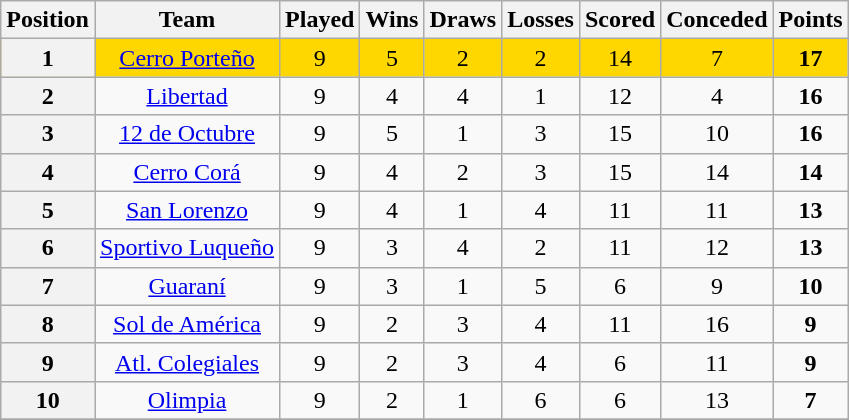<table class="wikitable" style="text-align:center">
<tr>
<th>Position</th>
<th>Team</th>
<th>Played</th>
<th>Wins</th>
<th>Draws</th>
<th>Losses</th>
<th>Scored</th>
<th>Conceded</th>
<th>Points</th>
</tr>
<tr bgcolor="gold">
<th>1</th>
<td><a href='#'>Cerro Porteño</a></td>
<td>9</td>
<td>5</td>
<td>2</td>
<td>2</td>
<td>14</td>
<td>7</td>
<td><strong>17</strong></td>
</tr>
<tr>
<th>2</th>
<td><a href='#'>Libertad</a></td>
<td>9</td>
<td>4</td>
<td>4</td>
<td>1</td>
<td>12</td>
<td>4</td>
<td><strong>16</strong></td>
</tr>
<tr>
<th>3</th>
<td><a href='#'>12 de Octubre</a></td>
<td>9</td>
<td>5</td>
<td>1</td>
<td>3</td>
<td>15</td>
<td>10</td>
<td><strong>16</strong></td>
</tr>
<tr>
<th>4</th>
<td><a href='#'>Cerro Corá</a></td>
<td>9</td>
<td>4</td>
<td>2</td>
<td>3</td>
<td>15</td>
<td>14</td>
<td><strong>14</strong></td>
</tr>
<tr>
<th>5</th>
<td><a href='#'>San Lorenzo</a></td>
<td>9</td>
<td>4</td>
<td>1</td>
<td>4</td>
<td>11</td>
<td>11</td>
<td><strong>13</strong></td>
</tr>
<tr>
<th>6</th>
<td><a href='#'>Sportivo Luqueño</a></td>
<td>9</td>
<td>3</td>
<td>4</td>
<td>2</td>
<td>11</td>
<td>12</td>
<td><strong>13</strong></td>
</tr>
<tr>
<th>7</th>
<td><a href='#'>Guaraní</a></td>
<td>9</td>
<td>3</td>
<td>1</td>
<td>5</td>
<td>6</td>
<td>9</td>
<td><strong>10</strong></td>
</tr>
<tr>
<th>8</th>
<td><a href='#'>Sol de América</a></td>
<td>9</td>
<td>2</td>
<td>3</td>
<td>4</td>
<td>11</td>
<td>16</td>
<td><strong>9</strong></td>
</tr>
<tr>
<th>9</th>
<td><a href='#'>Atl. Colegiales</a></td>
<td>9</td>
<td>2</td>
<td>3</td>
<td>4</td>
<td>6</td>
<td>11</td>
<td><strong>9</strong></td>
</tr>
<tr>
<th>10</th>
<td><a href='#'>Olimpia</a></td>
<td>9</td>
<td>2</td>
<td>1</td>
<td>6</td>
<td>6</td>
<td>13</td>
<td><strong>7</strong></td>
</tr>
<tr>
</tr>
</table>
